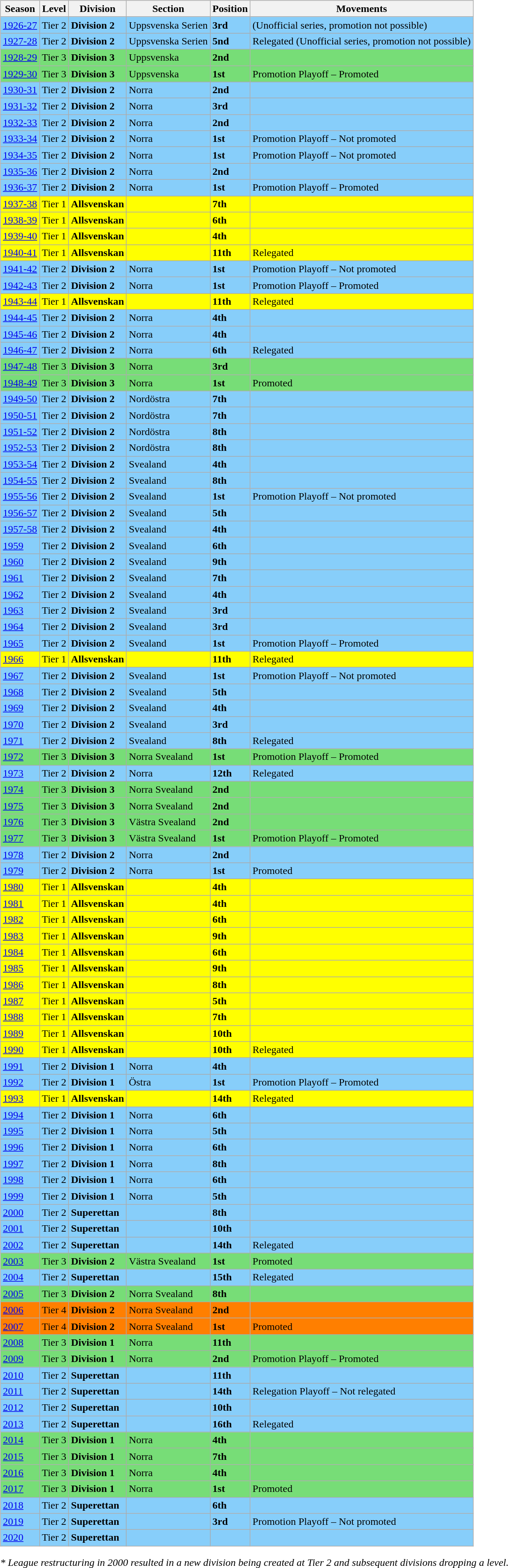<table>
<tr>
<td valign="top" width=0%><br><table class="wikitable">
<tr style="background:#f0f6fa;">
<th><strong>Season</strong></th>
<th><strong>Level</strong></th>
<th><strong>Division</strong></th>
<th><strong>Section</strong></th>
<th><strong>Position</strong></th>
<th><strong>Movements</strong></th>
</tr>
<tr>
<td style="background:#87CEFA;"><a href='#'>1926-27</a></td>
<td style="background:#87CEFA;">Tier 2</td>
<td style="background:#87CEFA;"><strong> Division 2</strong></td>
<td style="background:#87CEFA;">Uppsvenska Serien</td>
<td style="background:#87CEFA;"><strong>3rd</strong></td>
<td style="background:#87CEFA;">(Unofficial series, promotion not possible)</td>
</tr>
<tr>
<td style="background:#87CEFA;"><a href='#'>1927-28</a></td>
<td style="background:#87CEFA;">Tier 2</td>
<td style="background:#87CEFA;"><strong> Division 2</strong></td>
<td style="background:#87CEFA;">Uppsvenska Serien</td>
<td style="background:#87CEFA;"><strong>5nd</strong></td>
<td style="background:#87CEFA;">Relegated (Unofficial series, promotion not possible)</td>
</tr>
<tr>
<td style="background:#77DD77;"><a href='#'>1928-29</a></td>
<td style="background:#77DD77;">Tier 3</td>
<td style="background:#77DD77;"><strong> Division 3</strong></td>
<td style="background:#77DD77;">Uppsvenska</td>
<td style="background:#77DD77;"><strong>2nd</strong></td>
<td style="background:#77DD77;"></td>
</tr>
<tr>
<td style="background:#77DD77;"><a href='#'>1929-30</a></td>
<td style="background:#77DD77;">Tier 3</td>
<td style="background:#77DD77;"><strong> Division 3</strong></td>
<td style="background:#77DD77;">Uppsvenska</td>
<td style="background:#77DD77;"><strong>1st</strong></td>
<td style="background:#77DD77;">Promotion Playoff – Promoted</td>
</tr>
<tr>
<td style="background:#87CEFA;"><a href='#'>1930-31</a></td>
<td style="background:#87CEFA;">Tier 2</td>
<td style="background:#87CEFA;"><strong> Division 2</strong></td>
<td style="background:#87CEFA;">Norra</td>
<td style="background:#87CEFA;"><strong>2nd</strong></td>
<td style="background:#87CEFA;"></td>
</tr>
<tr>
<td style="background:#87CEFA;"><a href='#'>1931-32</a></td>
<td style="background:#87CEFA;">Tier 2</td>
<td style="background:#87CEFA;"><strong> Division 2</strong></td>
<td style="background:#87CEFA;">Norra</td>
<td style="background:#87CEFA;"><strong>3rd</strong></td>
<td style="background:#87CEFA;"></td>
</tr>
<tr>
<td style="background:#87CEFA;"><a href='#'>1932-33</a></td>
<td style="background:#87CEFA;">Tier 2</td>
<td style="background:#87CEFA;"><strong> Division 2</strong></td>
<td style="background:#87CEFA;">Norra</td>
<td style="background:#87CEFA;"><strong>2nd</strong></td>
<td style="background:#87CEFA;"></td>
</tr>
<tr>
<td style="background:#87CEFA;"><a href='#'>1933-34</a></td>
<td style="background:#87CEFA;">Tier 2</td>
<td style="background:#87CEFA;"><strong> Division 2</strong></td>
<td style="background:#87CEFA;">Norra</td>
<td style="background:#87CEFA;"><strong>1st</strong></td>
<td style="background:#87CEFA;">Promotion Playoff – Not promoted</td>
</tr>
<tr>
<td style="background:#87CEFA;"><a href='#'>1934-35</a></td>
<td style="background:#87CEFA;">Tier 2</td>
<td style="background:#87CEFA;"><strong> Division 2</strong></td>
<td style="background:#87CEFA;">Norra</td>
<td style="background:#87CEFA;"><strong>1st</strong></td>
<td style="background:#87CEFA;">Promotion Playoff – Not promoted</td>
</tr>
<tr>
<td style="background:#87CEFA;"><a href='#'>1935-36</a></td>
<td style="background:#87CEFA;">Tier 2</td>
<td style="background:#87CEFA;"><strong> Division 2</strong></td>
<td style="background:#87CEFA;">Norra</td>
<td style="background:#87CEFA;"><strong>2nd</strong></td>
<td style="background:#87CEFA;"></td>
</tr>
<tr>
<td style="background:#87CEFA;"><a href='#'>1936-37</a></td>
<td style="background:#87CEFA;">Tier 2</td>
<td style="background:#87CEFA;"><strong> Division 2</strong></td>
<td style="background:#87CEFA;">Norra</td>
<td style="background:#87CEFA;"><strong>1st</strong></td>
<td style="background:#87CEFA;">Promotion Playoff – Promoted</td>
</tr>
<tr>
<td style="background:#FFFF00;"><a href='#'>1937-38</a></td>
<td style="background:#FFFF00;">Tier 1</td>
<td style="background:#FFFF00;"><strong> Allsvenskan</strong></td>
<td style="background:#FFFF00;"></td>
<td style="background:#FFFF00;"><strong>7th</strong></td>
<td style="background:#FFFF00;"></td>
</tr>
<tr>
<td style="background:#FFFF00;"><a href='#'>1938-39</a></td>
<td style="background:#FFFF00;">Tier 1</td>
<td style="background:#FFFF00;"><strong> Allsvenskan</strong></td>
<td style="background:#FFFF00;"></td>
<td style="background:#FFFF00;"><strong>6th</strong></td>
<td style="background:#FFFF00;"></td>
</tr>
<tr>
<td style="background:#FFFF00;"><a href='#'>1939-40</a></td>
<td style="background:#FFFF00;">Tier 1</td>
<td style="background:#FFFF00;"><strong> Allsvenskan</strong></td>
<td style="background:#FFFF00;"></td>
<td style="background:#FFFF00;"><strong>4th</strong></td>
<td style="background:#FFFF00;"></td>
</tr>
<tr>
<td style="background:#FFFF00;"><a href='#'>1940-41</a></td>
<td style="background:#FFFF00;">Tier 1</td>
<td style="background:#FFFF00;"><strong> Allsvenskan</strong></td>
<td style="background:#FFFF00;"></td>
<td style="background:#FFFF00;"><strong>11th</strong></td>
<td style="background:#FFFF00;">Relegated</td>
</tr>
<tr>
<td style="background:#87CEFA;"><a href='#'>1941-42</a></td>
<td style="background:#87CEFA;">Tier 2</td>
<td style="background:#87CEFA;"><strong> Division 2</strong></td>
<td style="background:#87CEFA;">Norra</td>
<td style="background:#87CEFA;"><strong>1st</strong></td>
<td style="background:#87CEFA;">Promotion Playoff – Not promoted</td>
</tr>
<tr>
<td style="background:#87CEFA;"><a href='#'>1942-43</a></td>
<td style="background:#87CEFA;">Tier 2</td>
<td style="background:#87CEFA;"><strong> Division 2</strong></td>
<td style="background:#87CEFA;">Norra</td>
<td style="background:#87CEFA;"><strong>1st</strong></td>
<td style="background:#87CEFA;">Promotion Playoff – Promoted</td>
</tr>
<tr>
<td style="background:#FFFF00;"><a href='#'>1943-44</a></td>
<td style="background:#FFFF00;">Tier 1</td>
<td style="background:#FFFF00;"><strong> Allsvenskan</strong></td>
<td style="background:#FFFF00;"></td>
<td style="background:#FFFF00;"><strong>11th</strong></td>
<td style="background:#FFFF00;">Relegated</td>
</tr>
<tr>
<td style="background:#87CEFA;"><a href='#'>1944-45</a></td>
<td style="background:#87CEFA;">Tier 2</td>
<td style="background:#87CEFA;"><strong> Division 2</strong></td>
<td style="background:#87CEFA;">Norra</td>
<td style="background:#87CEFA;"><strong>4th</strong></td>
<td style="background:#87CEFA;"></td>
</tr>
<tr>
<td style="background:#87CEFA;"><a href='#'>1945-46</a></td>
<td style="background:#87CEFA;">Tier 2</td>
<td style="background:#87CEFA;"><strong> Division 2</strong></td>
<td style="background:#87CEFA;">Norra</td>
<td style="background:#87CEFA;"><strong>4th</strong></td>
<td style="background:#87CEFA;"></td>
</tr>
<tr>
<td style="background:#87CEFA;"><a href='#'>1946-47</a></td>
<td style="background:#87CEFA;">Tier 2</td>
<td style="background:#87CEFA;"><strong> Division 2</strong></td>
<td style="background:#87CEFA;">Norra</td>
<td style="background:#87CEFA;"><strong>6th</strong></td>
<td style="background:#87CEFA;">Relegated</td>
</tr>
<tr>
<td style="background:#77DD77;"><a href='#'>1947-48</a></td>
<td style="background:#77DD77;">Tier 3</td>
<td style="background:#77DD77;"><strong> Division 3</strong></td>
<td style="background:#77DD77;">Norra</td>
<td style="background:#77DD77;"><strong>3rd</strong></td>
<td style="background:#77DD77;"></td>
</tr>
<tr>
<td style="background:#77DD77;"><a href='#'>1948-49</a></td>
<td style="background:#77DD77;">Tier 3</td>
<td style="background:#77DD77;"><strong> Division 3</strong></td>
<td style="background:#77DD77;">Norra</td>
<td style="background:#77DD77;"><strong>1st</strong></td>
<td style="background:#77DD77;">Promoted</td>
</tr>
<tr>
<td style="background:#87CEFA;"><a href='#'>1949-50</a></td>
<td style="background:#87CEFA;">Tier 2</td>
<td style="background:#87CEFA;"><strong> Division 2</strong></td>
<td style="background:#87CEFA;">Nordöstra</td>
<td style="background:#87CEFA;"><strong>7th</strong></td>
<td style="background:#87CEFA;"></td>
</tr>
<tr>
<td style="background:#87CEFA;"><a href='#'>1950-51</a></td>
<td style="background:#87CEFA;">Tier 2</td>
<td style="background:#87CEFA;"><strong> Division 2</strong></td>
<td style="background:#87CEFA;">Nordöstra</td>
<td style="background:#87CEFA;"><strong>7th</strong></td>
<td style="background:#87CEFA;"></td>
</tr>
<tr>
<td style="background:#87CEFA;"><a href='#'>1951-52</a></td>
<td style="background:#87CEFA;">Tier 2</td>
<td style="background:#87CEFA;"><strong> Division 2</strong></td>
<td style="background:#87CEFA;">Nordöstra</td>
<td style="background:#87CEFA;"><strong>8th</strong></td>
<td style="background:#87CEFA;"></td>
</tr>
<tr>
<td style="background:#87CEFA;"><a href='#'>1952-53</a></td>
<td style="background:#87CEFA;">Tier 2</td>
<td style="background:#87CEFA;"><strong> Division 2</strong></td>
<td style="background:#87CEFA;">Nordöstra</td>
<td style="background:#87CEFA;"><strong>8th</strong></td>
<td style="background:#87CEFA;"></td>
</tr>
<tr>
<td style="background:#87CEFA;"><a href='#'>1953-54</a></td>
<td style="background:#87CEFA;">Tier 2</td>
<td style="background:#87CEFA;"><strong> Division 2</strong></td>
<td style="background:#87CEFA;">Svealand</td>
<td style="background:#87CEFA;"><strong>4th</strong></td>
<td style="background:#87CEFA;"></td>
</tr>
<tr>
<td style="background:#87CEFA;"><a href='#'>1954-55</a></td>
<td style="background:#87CEFA;">Tier 2</td>
<td style="background:#87CEFA;"><strong> Division 2</strong></td>
<td style="background:#87CEFA;">Svealand</td>
<td style="background:#87CEFA;"><strong>8th</strong></td>
<td style="background:#87CEFA;"></td>
</tr>
<tr>
<td style="background:#87CEFA;"><a href='#'>1955-56</a></td>
<td style="background:#87CEFA;">Tier 2</td>
<td style="background:#87CEFA;"><strong> Division 2</strong></td>
<td style="background:#87CEFA;">Svealand</td>
<td style="background:#87CEFA;"><strong>1st</strong></td>
<td style="background:#87CEFA;">Promotion Playoff – Not promoted</td>
</tr>
<tr>
<td style="background:#87CEFA;"><a href='#'>1956-57</a></td>
<td style="background:#87CEFA;">Tier 2</td>
<td style="background:#87CEFA;"><strong> Division 2</strong></td>
<td style="background:#87CEFA;">Svealand</td>
<td style="background:#87CEFA;"><strong>5th</strong></td>
<td style="background:#87CEFA;"></td>
</tr>
<tr>
<td style="background:#87CEFA;"><a href='#'>1957-58</a></td>
<td style="background:#87CEFA;">Tier 2</td>
<td style="background:#87CEFA;"><strong> Division 2</strong></td>
<td style="background:#87CEFA;">Svealand</td>
<td style="background:#87CEFA;"><strong>4th</strong></td>
<td style="background:#87CEFA;"></td>
</tr>
<tr>
<td style="background:#87CEFA;"><a href='#'>1959</a></td>
<td style="background:#87CEFA;">Tier 2</td>
<td style="background:#87CEFA;"><strong> Division 2</strong></td>
<td style="background:#87CEFA;">Svealand</td>
<td style="background:#87CEFA;"><strong>6th</strong></td>
<td style="background:#87CEFA;"></td>
</tr>
<tr>
<td style="background:#87CEFA;"><a href='#'>1960</a></td>
<td style="background:#87CEFA;">Tier 2</td>
<td style="background:#87CEFA;"><strong> Division 2</strong></td>
<td style="background:#87CEFA;">Svealand</td>
<td style="background:#87CEFA;"><strong>9th</strong></td>
<td style="background:#87CEFA;"></td>
</tr>
<tr>
<td style="background:#87CEFA;"><a href='#'>1961</a></td>
<td style="background:#87CEFA;">Tier 2</td>
<td style="background:#87CEFA;"><strong> Division 2</strong></td>
<td style="background:#87CEFA;">Svealand</td>
<td style="background:#87CEFA;"><strong>7th</strong></td>
<td style="background:#87CEFA;"></td>
</tr>
<tr>
<td style="background:#87CEFA;"><a href='#'>1962</a></td>
<td style="background:#87CEFA;">Tier 2</td>
<td style="background:#87CEFA;"><strong> Division 2</strong></td>
<td style="background:#87CEFA;">Svealand</td>
<td style="background:#87CEFA;"><strong>4th</strong></td>
<td style="background:#87CEFA;"></td>
</tr>
<tr>
<td style="background:#87CEFA;"><a href='#'>1963</a></td>
<td style="background:#87CEFA;">Tier 2</td>
<td style="background:#87CEFA;"><strong> Division 2</strong></td>
<td style="background:#87CEFA;">Svealand</td>
<td style="background:#87CEFA;"><strong>3rd</strong></td>
<td style="background:#87CEFA;"></td>
</tr>
<tr>
<td style="background:#87CEFA;"><a href='#'>1964</a></td>
<td style="background:#87CEFA;">Tier 2</td>
<td style="background:#87CEFA;"><strong> Division 2</strong></td>
<td style="background:#87CEFA;">Svealand</td>
<td style="background:#87CEFA;"><strong>3rd</strong></td>
<td style="background:#87CEFA;"></td>
</tr>
<tr>
<td style="background:#87CEFA;"><a href='#'>1965</a></td>
<td style="background:#87CEFA;">Tier 2</td>
<td style="background:#87CEFA;"><strong> Division 2</strong></td>
<td style="background:#87CEFA;">Svealand</td>
<td style="background:#87CEFA;"><strong>1st</strong></td>
<td style="background:#87CEFA;">Promotion Playoff – Promoted</td>
</tr>
<tr>
<td style="background:#FFFF00;"><a href='#'>1966</a></td>
<td style="background:#FFFF00;">Tier 1</td>
<td style="background:#FFFF00;"><strong> Allsvenskan</strong></td>
<td style="background:#FFFF00;"></td>
<td style="background:#FFFF00;"><strong>11th</strong></td>
<td style="background:#FFFF00;">Relegated</td>
</tr>
<tr>
<td style="background:#87CEFA;"><a href='#'>1967</a></td>
<td style="background:#87CEFA;">Tier 2</td>
<td style="background:#87CEFA;"><strong> Division 2</strong></td>
<td style="background:#87CEFA;">Svealand</td>
<td style="background:#87CEFA;"><strong>1st</strong></td>
<td style="background:#87CEFA;">Promotion Playoff – Not promoted</td>
</tr>
<tr>
<td style="background:#87CEFA;"><a href='#'>1968</a></td>
<td style="background:#87CEFA;">Tier 2</td>
<td style="background:#87CEFA;"><strong> Division 2</strong></td>
<td style="background:#87CEFA;">Svealand</td>
<td style="background:#87CEFA;"><strong>5th</strong></td>
<td style="background:#87CEFA;"></td>
</tr>
<tr>
<td style="background:#87CEFA;"><a href='#'>1969</a></td>
<td style="background:#87CEFA;">Tier 2</td>
<td style="background:#87CEFA;"><strong> Division 2</strong></td>
<td style="background:#87CEFA;">Svealand</td>
<td style="background:#87CEFA;"><strong>4th</strong></td>
<td style="background:#87CEFA;"></td>
</tr>
<tr>
<td style="background:#87CEFA;"><a href='#'>1970</a></td>
<td style="background:#87CEFA;">Tier 2</td>
<td style="background:#87CEFA;"><strong> Division 2</strong></td>
<td style="background:#87CEFA;">Svealand</td>
<td style="background:#87CEFA;"><strong>3rd</strong></td>
<td style="background:#87CEFA;"></td>
</tr>
<tr>
<td style="background:#87CEFA;"><a href='#'>1971</a></td>
<td style="background:#87CEFA;">Tier 2</td>
<td style="background:#87CEFA;"><strong> Division 2</strong></td>
<td style="background:#87CEFA;">Svealand</td>
<td style="background:#87CEFA;"><strong>8th</strong></td>
<td style="background:#87CEFA;">Relegated</td>
</tr>
<tr>
<td style="background:#77DD77;"><a href='#'>1972</a></td>
<td style="background:#77DD77;">Tier 3</td>
<td style="background:#77DD77;"><strong> Division 3</strong></td>
<td style="background:#77DD77;">Norra Svealand</td>
<td style="background:#77DD77;"><strong>1st</strong></td>
<td style="background:#77DD77;">Promotion Playoff – Promoted</td>
</tr>
<tr>
<td style="background:#87CEFA;"><a href='#'>1973</a></td>
<td style="background:#87CEFA;">Tier 2</td>
<td style="background:#87CEFA;"><strong> Division 2</strong></td>
<td style="background:#87CEFA;">Norra</td>
<td style="background:#87CEFA;"><strong>12th</strong></td>
<td style="background:#87CEFA;">Relegated</td>
</tr>
<tr>
<td style="background:#77DD77;"><a href='#'>1974</a></td>
<td style="background:#77DD77;">Tier 3</td>
<td style="background:#77DD77;"><strong> Division 3</strong></td>
<td style="background:#77DD77;">Norra Svealand</td>
<td style="background:#77DD77;"><strong>2nd</strong></td>
<td style="background:#77DD77;"></td>
</tr>
<tr>
<td style="background:#77DD77;"><a href='#'>1975</a></td>
<td style="background:#77DD77;">Tier 3</td>
<td style="background:#77DD77;"><strong> Division 3</strong></td>
<td style="background:#77DD77;">Norra Svealand</td>
<td style="background:#77DD77;"><strong>2nd</strong></td>
<td style="background:#77DD77;"></td>
</tr>
<tr>
<td style="background:#77DD77;"><a href='#'>1976</a></td>
<td style="background:#77DD77;">Tier 3</td>
<td style="background:#77DD77;"><strong> Division 3</strong></td>
<td style="background:#77DD77;">Västra Svealand</td>
<td style="background:#77DD77;"><strong>2nd</strong></td>
<td style="background:#77DD77;"></td>
</tr>
<tr>
<td style="background:#77DD77;"><a href='#'>1977</a></td>
<td style="background:#77DD77;">Tier 3</td>
<td style="background:#77DD77;"><strong> Division 3</strong></td>
<td style="background:#77DD77;">Västra Svealand</td>
<td style="background:#77DD77;"><strong>1st</strong></td>
<td style="background:#77DD77;">Promotion Playoff – Promoted</td>
</tr>
<tr>
<td style="background:#87CEFA;"><a href='#'>1978</a></td>
<td style="background:#87CEFA;">Tier 2</td>
<td style="background:#87CEFA;"><strong> Division 2</strong></td>
<td style="background:#87CEFA;">Norra</td>
<td style="background:#87CEFA;"><strong>2nd</strong></td>
<td style="background:#87CEFA;"></td>
</tr>
<tr>
<td style="background:#87CEFA;"><a href='#'>1979</a></td>
<td style="background:#87CEFA;">Tier 2</td>
<td style="background:#87CEFA;"><strong> Division 2</strong></td>
<td style="background:#87CEFA;">Norra</td>
<td style="background:#87CEFA;"><strong>1st</strong></td>
<td style="background:#87CEFA;">Promoted</td>
</tr>
<tr>
<td style="background:#FFFF00;"><a href='#'>1980</a></td>
<td style="background:#FFFF00;">Tier 1</td>
<td style="background:#FFFF00;"><strong> Allsvenskan</strong></td>
<td style="background:#FFFF00;"></td>
<td style="background:#FFFF00;"><strong>4th</strong></td>
<td style="background:#FFFF00;"></td>
</tr>
<tr>
<td style="background:#FFFF00;"><a href='#'>1981</a></td>
<td style="background:#FFFF00;">Tier 1</td>
<td style="background:#FFFF00;"><strong> Allsvenskan</strong></td>
<td style="background:#FFFF00;"></td>
<td style="background:#FFFF00;"><strong>4th</strong></td>
<td style="background:#FFFF00;"></td>
</tr>
<tr>
<td style="background:#FFFF00;"><a href='#'>1982</a></td>
<td style="background:#FFFF00;">Tier 1</td>
<td style="background:#FFFF00;"><strong> Allsvenskan</strong></td>
<td style="background:#FFFF00;"></td>
<td style="background:#FFFF00;"><strong>6th</strong></td>
<td style="background:#FFFF00;"></td>
</tr>
<tr>
<td style="background:#FFFF00;"><a href='#'>1983</a></td>
<td style="background:#FFFF00;">Tier 1</td>
<td style="background:#FFFF00;"><strong> Allsvenskan</strong></td>
<td style="background:#FFFF00;"></td>
<td style="background:#FFFF00;"><strong>9th</strong></td>
<td style="background:#FFFF00;"></td>
</tr>
<tr>
<td style="background:#FFFF00;"><a href='#'>1984</a></td>
<td style="background:#FFFF00;">Tier 1</td>
<td style="background:#FFFF00;"><strong> Allsvenskan</strong></td>
<td style="background:#FFFF00;"></td>
<td style="background:#FFFF00;"><strong>6th</strong></td>
<td style="background:#FFFF00;"></td>
</tr>
<tr>
<td style="background:#FFFF00;"><a href='#'>1985</a></td>
<td style="background:#FFFF00;">Tier 1</td>
<td style="background:#FFFF00;"><strong> Allsvenskan</strong></td>
<td style="background:#FFFF00;"></td>
<td style="background:#FFFF00;"><strong>9th</strong></td>
<td style="background:#FFFF00;"></td>
</tr>
<tr>
<td style="background:#FFFF00;"><a href='#'>1986</a></td>
<td style="background:#FFFF00;">Tier 1</td>
<td style="background:#FFFF00;"><strong> Allsvenskan</strong></td>
<td style="background:#FFFF00;"></td>
<td style="background:#FFFF00;"><strong>8th</strong></td>
<td style="background:#FFFF00;"></td>
</tr>
<tr>
<td style="background:#FFFF00;"><a href='#'>1987</a></td>
<td style="background:#FFFF00;">Tier 1</td>
<td style="background:#FFFF00;"><strong> Allsvenskan</strong></td>
<td style="background:#FFFF00;"></td>
<td style="background:#FFFF00;"><strong>5th</strong></td>
<td style="background:#FFFF00;"></td>
</tr>
<tr>
<td style="background:#FFFF00;"><a href='#'>1988</a></td>
<td style="background:#FFFF00;">Tier 1</td>
<td style="background:#FFFF00;"><strong> Allsvenskan</strong></td>
<td style="background:#FFFF00;"></td>
<td style="background:#FFFF00;"><strong>7th</strong></td>
<td style="background:#FFFF00;"></td>
</tr>
<tr>
<td style="background:#FFFF00;"><a href='#'>1989</a></td>
<td style="background:#FFFF00;">Tier 1</td>
<td style="background:#FFFF00;"><strong> Allsvenskan</strong></td>
<td style="background:#FFFF00;"></td>
<td style="background:#FFFF00;"><strong>10th</strong></td>
<td style="background:#FFFF00;"></td>
</tr>
<tr>
<td style="background:#FFFF00;"><a href='#'>1990</a></td>
<td style="background:#FFFF00;">Tier 1</td>
<td style="background:#FFFF00;"><strong> Allsvenskan</strong></td>
<td style="background:#FFFF00;"></td>
<td style="background:#FFFF00;"><strong>10th</strong></td>
<td style="background:#FFFF00;">Relegated</td>
</tr>
<tr>
<td style="background:#87CEFA;"><a href='#'>1991</a></td>
<td style="background:#87CEFA;">Tier 2</td>
<td style="background:#87CEFA;"><strong> Division 1</strong></td>
<td style="background:#87CEFA;">Norra</td>
<td style="background:#87CEFA;"><strong>4th</strong></td>
<td style="background:#87CEFA;"></td>
</tr>
<tr>
<td style="background:#87CEFA;"><a href='#'>1992</a></td>
<td style="background:#87CEFA;">Tier 2</td>
<td style="background:#87CEFA;"><strong> Division 1</strong></td>
<td style="background:#87CEFA;">Östra</td>
<td style="background:#87CEFA;"><strong>1st</strong></td>
<td style="background:#87CEFA;">Promotion Playoff – Promoted</td>
</tr>
<tr>
<td style="background:#FFFF00;"><a href='#'>1993</a></td>
<td style="background:#FFFF00;">Tier 1</td>
<td style="background:#FFFF00;"><strong> Allsvenskan</strong></td>
<td style="background:#FFFF00;"></td>
<td style="background:#FFFF00;"><strong>14th</strong></td>
<td style="background:#FFFF00;">Relegated</td>
</tr>
<tr>
<td style="background:#87CEFA;"><a href='#'>1994</a></td>
<td style="background:#87CEFA;">Tier 2</td>
<td style="background:#87CEFA;"><strong> Division 1</strong></td>
<td style="background:#87CEFA;">Norra</td>
<td style="background:#87CEFA;"><strong>6th</strong></td>
<td style="background:#87CEFA;"></td>
</tr>
<tr>
<td style="background:#87CEFA;"><a href='#'>1995</a></td>
<td style="background:#87CEFA;">Tier 2</td>
<td style="background:#87CEFA;"><strong> Division 1</strong></td>
<td style="background:#87CEFA;">Norra</td>
<td style="background:#87CEFA;"><strong>5th</strong></td>
<td style="background:#87CEFA;"></td>
</tr>
<tr>
<td style="background:#87CEFA;"><a href='#'>1996</a></td>
<td style="background:#87CEFA;">Tier 2</td>
<td style="background:#87CEFA;"><strong> Division 1</strong></td>
<td style="background:#87CEFA;">Norra</td>
<td style="background:#87CEFA;"><strong>6th</strong></td>
<td style="background:#87CEFA;"></td>
</tr>
<tr>
<td style="background:#87CEFA;"><a href='#'>1997</a></td>
<td style="background:#87CEFA;">Tier 2</td>
<td style="background:#87CEFA;"><strong> Division 1</strong></td>
<td style="background:#87CEFA;">Norra</td>
<td style="background:#87CEFA;"><strong>8th</strong></td>
<td style="background:#87CEFA;"></td>
</tr>
<tr>
<td style="background:#87CEFA;"><a href='#'>1998</a></td>
<td style="background:#87CEFA;">Tier 2</td>
<td style="background:#87CEFA;"><strong> Division 1</strong></td>
<td style="background:#87CEFA;">Norra</td>
<td style="background:#87CEFA;"><strong>6th</strong></td>
<td style="background:#87CEFA;"></td>
</tr>
<tr>
<td style="background:#87CEFA;"><a href='#'>1999</a></td>
<td style="background:#87CEFA;">Tier 2</td>
<td style="background:#87CEFA;"><strong> Division 1</strong></td>
<td style="background:#87CEFA;">Norra</td>
<td style="background:#87CEFA;"><strong>5th</strong></td>
<td style="background:#87CEFA;"></td>
</tr>
<tr>
<td style="background:#87CEFA;"><a href='#'>2000</a></td>
<td style="background:#87CEFA;">Tier 2</td>
<td style="background:#87CEFA;"><strong> Superettan</strong></td>
<td style="background:#87CEFA;"></td>
<td style="background:#87CEFA;"><strong>8th</strong></td>
<td style="background:#87CEFA;"></td>
</tr>
<tr>
<td style="background:#87CEFA;"><a href='#'>2001</a></td>
<td style="background:#87CEFA;">Tier 2</td>
<td style="background:#87CEFA;"><strong> Superettan</strong></td>
<td style="background:#87CEFA;"></td>
<td style="background:#87CEFA;"><strong>10th</strong></td>
<td style="background:#87CEFA;"></td>
</tr>
<tr>
<td style="background:#87CEFA;"><a href='#'>2002</a></td>
<td style="background:#87CEFA;">Tier 2</td>
<td style="background:#87CEFA;"><strong> Superettan</strong></td>
<td style="background:#87CEFA;"></td>
<td style="background:#87CEFA;"><strong>14th</strong></td>
<td style="background:#87CEFA;">Relegated</td>
</tr>
<tr>
<td style="background:#77DD77;"><a href='#'>2003</a></td>
<td style="background:#77DD77;">Tier 3</td>
<td style="background:#77DD77;"><strong> Division 2</strong></td>
<td style="background:#77DD77;">Västra Svealand</td>
<td style="background:#77DD77;"><strong>1st</strong></td>
<td style="background:#77DD77;">Promoted</td>
</tr>
<tr>
<td style="background:#87CEFA;"><a href='#'>2004</a></td>
<td style="background:#87CEFA;">Tier 2</td>
<td style="background:#87CEFA;"><strong> Superettan</strong></td>
<td style="background:#87CEFA;"></td>
<td style="background:#87CEFA;"><strong>15th</strong></td>
<td style="background:#87CEFA;">Relegated</td>
</tr>
<tr>
<td style="background:#77DD77;"><a href='#'>2005</a></td>
<td style="background:#77DD77;">Tier 3</td>
<td style="background:#77DD77;"><strong> Division 2</strong></td>
<td style="background:#77DD77;">Norra Svealand</td>
<td style="background:#77DD77;"><strong>8th</strong></td>
<td style="background:#77DD77;"></td>
</tr>
<tr>
<td style="background:#FF7F00;"><a href='#'>2006</a></td>
<td style="background:#FF7F00;">Tier 4</td>
<td style="background:#FF7F00;"><strong>Division 2</strong></td>
<td style="background:#FF7F00;">Norra Svealand</td>
<td style="background:#FF7F00;"><strong>2nd</strong></td>
<td style="background:#FF7F00;"></td>
</tr>
<tr>
<td style="background:#FF7F00;"><a href='#'>2007</a></td>
<td style="background:#FF7F00;">Tier 4</td>
<td style="background:#FF7F00;"><strong>Division 2</strong></td>
<td style="background:#FF7F00;">Norra Svealand</td>
<td style="background:#FF7F00;"><strong>1st</strong></td>
<td style="background:#FF7F00;">Promoted</td>
</tr>
<tr>
<td style="background:#77DD77;"><a href='#'>2008</a></td>
<td style="background:#77DD77;">Tier 3</td>
<td style="background:#77DD77;"><strong> Division 1</strong></td>
<td style="background:#77DD77;">Norra</td>
<td style="background:#77DD77;"><strong>11th</strong></td>
<td style="background:#77DD77;"></td>
</tr>
<tr>
<td style="background:#77DD77;"><a href='#'>2009</a></td>
<td style="background:#77DD77;">Tier 3</td>
<td style="background:#77DD77;"><strong> Division 1</strong></td>
<td style="background:#77DD77;">Norra</td>
<td style="background:#77DD77;"><strong>2nd</strong></td>
<td style="background:#77DD77;">Promotion Playoff – Promoted</td>
</tr>
<tr>
<td style="background:#87CEFA;"><a href='#'>2010</a></td>
<td style="background:#87CEFA;">Tier 2</td>
<td style="background:#87CEFA;"><strong>  Superettan </strong></td>
<td style="background:#87CEFA;"></td>
<td style="background:#87CEFA;"><strong>11th</strong></td>
<td style="background:#87CEFA;"></td>
</tr>
<tr>
<td style="background:#87CEFA;"><a href='#'>2011</a></td>
<td style="background:#87CEFA;">Tier 2</td>
<td style="background:#87CEFA;"><strong>  Superettan </strong></td>
<td style="background:#87CEFA;"></td>
<td style="background:#87CEFA;"><strong>14th</strong></td>
<td style="background:#87CEFA;">Relegation Playoff – Not relegated</td>
</tr>
<tr>
<td style="background:#87CEFA;"><a href='#'>2012</a></td>
<td style="background:#87CEFA;">Tier 2</td>
<td style="background:#87CEFA;"><strong>  Superettan </strong></td>
<td style="background:#87CEFA;"></td>
<td style="background:#87CEFA;"><strong>10th</strong></td>
<td style="background:#87CEFA;"></td>
</tr>
<tr>
<td style="background:#87CEFA;"><a href='#'>2013</a></td>
<td style="background:#87CEFA;">Tier 2</td>
<td style="background:#87CEFA;"><strong>  Superettan </strong></td>
<td style="background:#87CEFA;"></td>
<td style="background:#87CEFA;"><strong>16th</strong></td>
<td style="background:#87CEFA;">Relegated</td>
</tr>
<tr>
<td style="background:#77DD77;"><a href='#'>2014</a></td>
<td style="background:#77DD77;">Tier 3</td>
<td style="background:#77DD77;"><strong> Division 1</strong></td>
<td style="background:#77DD77;">Norra</td>
<td style="background:#77DD77;"><strong>4th</strong></td>
<td style="background:#77DD77;"></td>
</tr>
<tr>
<td style="background:#77DD77;"><a href='#'>2015</a></td>
<td style="background:#77DD77;">Tier 3</td>
<td style="background:#77DD77;"><strong> Division 1</strong></td>
<td style="background:#77DD77;">Norra</td>
<td style="background:#77DD77;"><strong>7th</strong></td>
<td style="background:#77DD77;"></td>
</tr>
<tr>
<td style="background:#77DD77;"><a href='#'>2016</a></td>
<td style="background:#77DD77;">Tier 3</td>
<td style="background:#77DD77;"><strong> Division 1</strong></td>
<td style="background:#77DD77;">Norra</td>
<td style="background:#77DD77;"><strong>4th</strong></td>
<td style="background:#77DD77;"></td>
</tr>
<tr>
<td style="background:#77DD77;"><a href='#'>2017</a></td>
<td style="background:#77DD77;">Tier 3</td>
<td style="background:#77DD77;"><strong>  Division 1</strong></td>
<td style="background:#77DD77;">Norra</td>
<td style="background:#77DD77;"><strong>1st</strong></td>
<td style="background:#77DD77;">Promoted</td>
</tr>
<tr>
<td style="background:#87CEFA;"><a href='#'>2018</a></td>
<td style="background:#87CEFA;">Tier 2</td>
<td style="background:#87CEFA;"><strong>  Superettan </strong></td>
<td style="background:#87CEFA;"></td>
<td style="background:#87CEFA;"><strong>6th</strong></td>
<td style="background:#87CEFA;"></td>
</tr>
<tr>
<td style="background:#87CEFA;"><a href='#'>2019</a></td>
<td style="background:#87CEFA;">Tier 2</td>
<td style="background:#87CEFA;"><strong>  Superettan</strong></td>
<td style="background:#87CEFA;"></td>
<td style="background:#87CEFA;"><strong>3rd</strong></td>
<td style="background:#87CEFA;">Promotion Playoff – Not promoted</td>
</tr>
<tr>
<td style="background:#87CEFA;"><a href='#'>2020</a></td>
<td style="background:#87CEFA;">Tier 2</td>
<td style="background:#87CEFA;"><strong> Superettan</strong></td>
<td style="background:#87CEFA;"></td>
<td style="background:#87CEFA;"></td>
<td style="background:#87CEFA;"></td>
</tr>
</table>
<em>* League restructuring in 2000 resulted in a new division being created at Tier 2 and subsequent divisions dropping a level.</em></td>
</tr>
</table>
